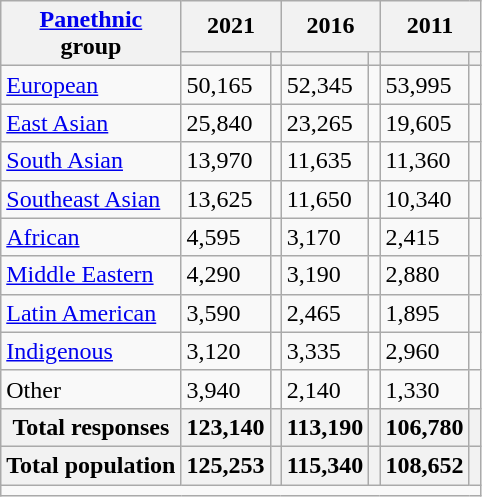<table class="wikitable collapsible sortable">
<tr>
<th rowspan="2"><a href='#'>Panethnic</a><br>group</th>
<th colspan="2">2021</th>
<th colspan="2">2016</th>
<th colspan="2">2011</th>
</tr>
<tr>
<th><a href='#'></a></th>
<th></th>
<th></th>
<th></th>
<th></th>
<th></th>
</tr>
<tr>
<td><a href='#'>European</a></td>
<td>50,165</td>
<td></td>
<td>52,345</td>
<td></td>
<td>53,995</td>
<td></td>
</tr>
<tr>
<td><a href='#'>East Asian</a></td>
<td>25,840</td>
<td></td>
<td>23,265</td>
<td></td>
<td>19,605</td>
<td></td>
</tr>
<tr>
<td><a href='#'>South Asian</a></td>
<td>13,970</td>
<td></td>
<td>11,635</td>
<td></td>
<td>11,360</td>
<td></td>
</tr>
<tr>
<td><a href='#'>Southeast Asian</a></td>
<td>13,625</td>
<td></td>
<td>11,650</td>
<td></td>
<td>10,340</td>
<td></td>
</tr>
<tr>
<td><a href='#'>African</a></td>
<td>4,595</td>
<td></td>
<td>3,170</td>
<td></td>
<td>2,415</td>
<td></td>
</tr>
<tr>
<td><a href='#'>Middle Eastern</a></td>
<td>4,290</td>
<td></td>
<td>3,190</td>
<td></td>
<td>2,880</td>
<td></td>
</tr>
<tr>
<td><a href='#'>Latin American</a></td>
<td>3,590</td>
<td></td>
<td>2,465</td>
<td></td>
<td>1,895</td>
<td></td>
</tr>
<tr>
<td><a href='#'>Indigenous</a></td>
<td>3,120</td>
<td></td>
<td>3,335</td>
<td></td>
<td>2,960</td>
<td></td>
</tr>
<tr>
<td>Other</td>
<td>3,940</td>
<td></td>
<td>2,140</td>
<td></td>
<td>1,330</td>
<td></td>
</tr>
<tr>
<th>Total responses</th>
<th>123,140</th>
<th></th>
<th>113,190</th>
<th></th>
<th>106,780</th>
<th></th>
</tr>
<tr>
<th>Total population</th>
<th>125,253</th>
<th></th>
<th>115,340</th>
<th></th>
<th>108,652</th>
<th></th>
</tr>
<tr class="sortbottom">
<td colspan="15"></td>
</tr>
</table>
